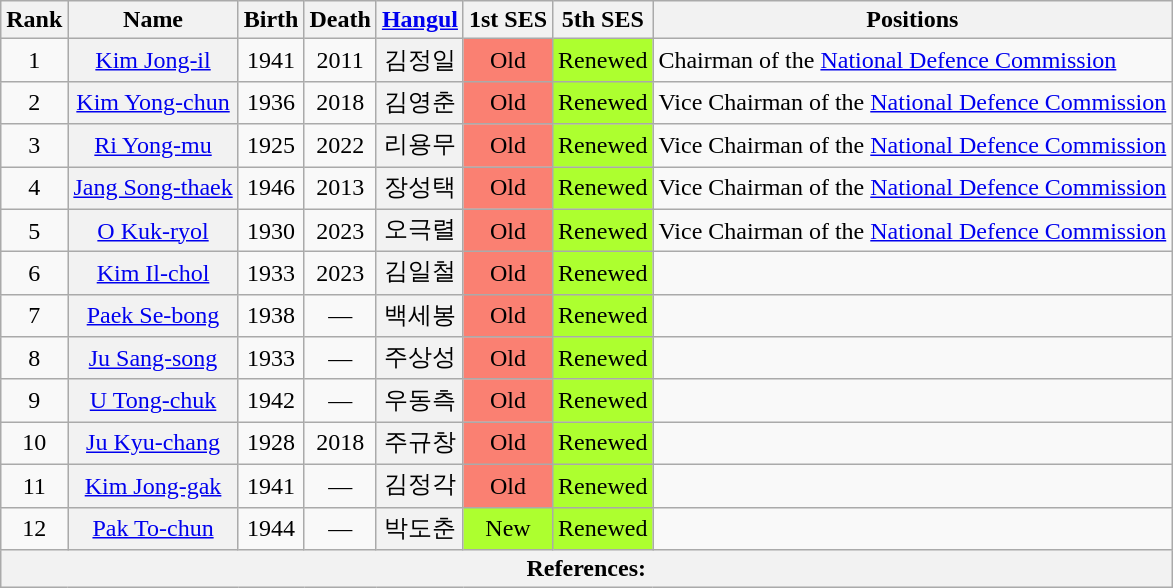<table class="wikitable sortable">
<tr>
<th>Rank</th>
<th>Name</th>
<th>Birth</th>
<th>Death</th>
<th class="unsortable"><a href='#'>Hangul</a></th>
<th>1st SES</th>
<th>5th SES</th>
<th>Positions</th>
</tr>
<tr>
<td align="center">1</td>
<th align="center" scope="row" style="font-weight:normal;"><a href='#'>Kim Jong-il</a></th>
<td align="center">1941</td>
<td align="center">2011</td>
<th align="center" scope="row" style="font-weight:normal;">김정일</th>
<td style="background: Salmon" align="center">Old</td>
<td align="center" style="background: GreenYellow">Renewed</td>
<td>Chairman of the <a href='#'>National Defence Commission</a></td>
</tr>
<tr>
<td align="center">2</td>
<th align="center" scope="row" style="font-weight:normal;"><a href='#'>Kim Yong-chun</a></th>
<td align="center">1936</td>
<td align="center">2018</td>
<th align="center" scope="row" style="font-weight:normal;">김영춘</th>
<td style="background: Salmon" align="center">Old</td>
<td align="center" style="background: GreenYellow">Renewed</td>
<td>Vice Chairman of the <a href='#'>National Defence Commission</a></td>
</tr>
<tr>
<td align="center">3</td>
<th align="center" scope="row" style="font-weight:normal;"><a href='#'>Ri Yong-mu</a></th>
<td align="center">1925</td>
<td align="center">2022</td>
<th align="center" scope="row" style="font-weight:normal;">리용무</th>
<td style="background: Salmon" align="center">Old</td>
<td align="center" style="background: GreenYellow">Renewed</td>
<td>Vice Chairman of the <a href='#'>National Defence Commission</a></td>
</tr>
<tr>
<td align="center">4</td>
<th align="center" scope="row" style="font-weight:normal;"><a href='#'>Jang Song-thaek</a></th>
<td align="center">1946</td>
<td align="center">2013</td>
<th align="center" scope="row" style="font-weight:normal;">장성택</th>
<td style="background: Salmon" align="center">Old</td>
<td align="center" style="background: GreenYellow">Renewed</td>
<td>Vice Chairman of the <a href='#'>National Defence Commission</a></td>
</tr>
<tr>
<td align="center">5</td>
<th align="center" scope="row" style="font-weight:normal;"><a href='#'>O Kuk-ryol</a></th>
<td align="center">1930</td>
<td align="center">2023</td>
<th align="center" scope="row" style="font-weight:normal;">오극렬</th>
<td style="background: Salmon" align="center">Old</td>
<td align="center" style="background: GreenYellow">Renewed</td>
<td>Vice Chairman of the <a href='#'>National Defence Commission</a></td>
</tr>
<tr>
<td align="center">6</td>
<th align="center" scope="row" style="font-weight:normal;"><a href='#'>Kim Il-chol</a></th>
<td align="center">1933</td>
<td align="center">2023</td>
<th align="center" scope="row" style="font-weight:normal;">김일철</th>
<td style="background: Salmon" align="center">Old</td>
<td align="center" style="background: GreenYellow">Renewed</td>
<td></td>
</tr>
<tr>
<td align="center">7</td>
<th align="center" scope="row" style="font-weight:normal;"><a href='#'>Paek Se-bong</a></th>
<td align="center">1938</td>
<td align="center">—</td>
<th align="center" scope="row" style="font-weight:normal;">백세봉</th>
<td style="background: Salmon" align="center">Old</td>
<td align="center" style="background: GreenYellow">Renewed</td>
<td></td>
</tr>
<tr>
<td align="center">8</td>
<th align="center" scope="row" style="font-weight:normal;"><a href='#'>Ju Sang-song</a></th>
<td align="center">1933</td>
<td align="center">—</td>
<th align="center" scope="row" style="font-weight:normal;">주상성</th>
<td style="background: Salmon" align="center">Old</td>
<td align="center" style="background: GreenYellow">Renewed</td>
<td></td>
</tr>
<tr>
<td align="center">9</td>
<th align="center" scope="row" style="font-weight:normal;"><a href='#'>U Tong-chuk</a></th>
<td align="center">1942</td>
<td align="center">—</td>
<th align="center" scope="row" style="font-weight:normal;">우동측</th>
<td style="background: Salmon" align="center">Old</td>
<td align="center" style="background: GreenYellow">Renewed</td>
<td></td>
</tr>
<tr>
<td align="center">10</td>
<th align="center" scope="row" style="font-weight:normal;"><a href='#'>Ju Kyu-chang</a></th>
<td align="center">1928</td>
<td align="center">2018</td>
<th align="center" scope="row" style="font-weight:normal;">주규창</th>
<td style="background: Salmon" align="center">Old</td>
<td align="center" style="background: GreenYellow">Renewed</td>
<td></td>
</tr>
<tr>
<td align="center">11</td>
<th align="center" scope="row" style="font-weight:normal;"><a href='#'>Kim Jong-gak</a></th>
<td align="center">1941</td>
<td align="center">—</td>
<th align="center" scope="row" style="font-weight:normal;">김정각</th>
<td style="background: Salmon" align="center">Old</td>
<td align="center" style="background: GreenYellow">Renewed</td>
<td></td>
</tr>
<tr>
<td align="center">12</td>
<th align="center" scope="row" style="font-weight:normal;"><a href='#'>Pak To-chun</a></th>
<td align="center">1944</td>
<td align="center">—</td>
<th align="center" scope="row" style="font-weight:normal;">박도춘</th>
<td align="center" style="background: GreenYellow">New</td>
<td align="center" style="background: GreenYellow">Renewed</td>
<td></td>
</tr>
<tr>
<th colspan="8" unsortable><strong>References:</strong><br></th>
</tr>
</table>
